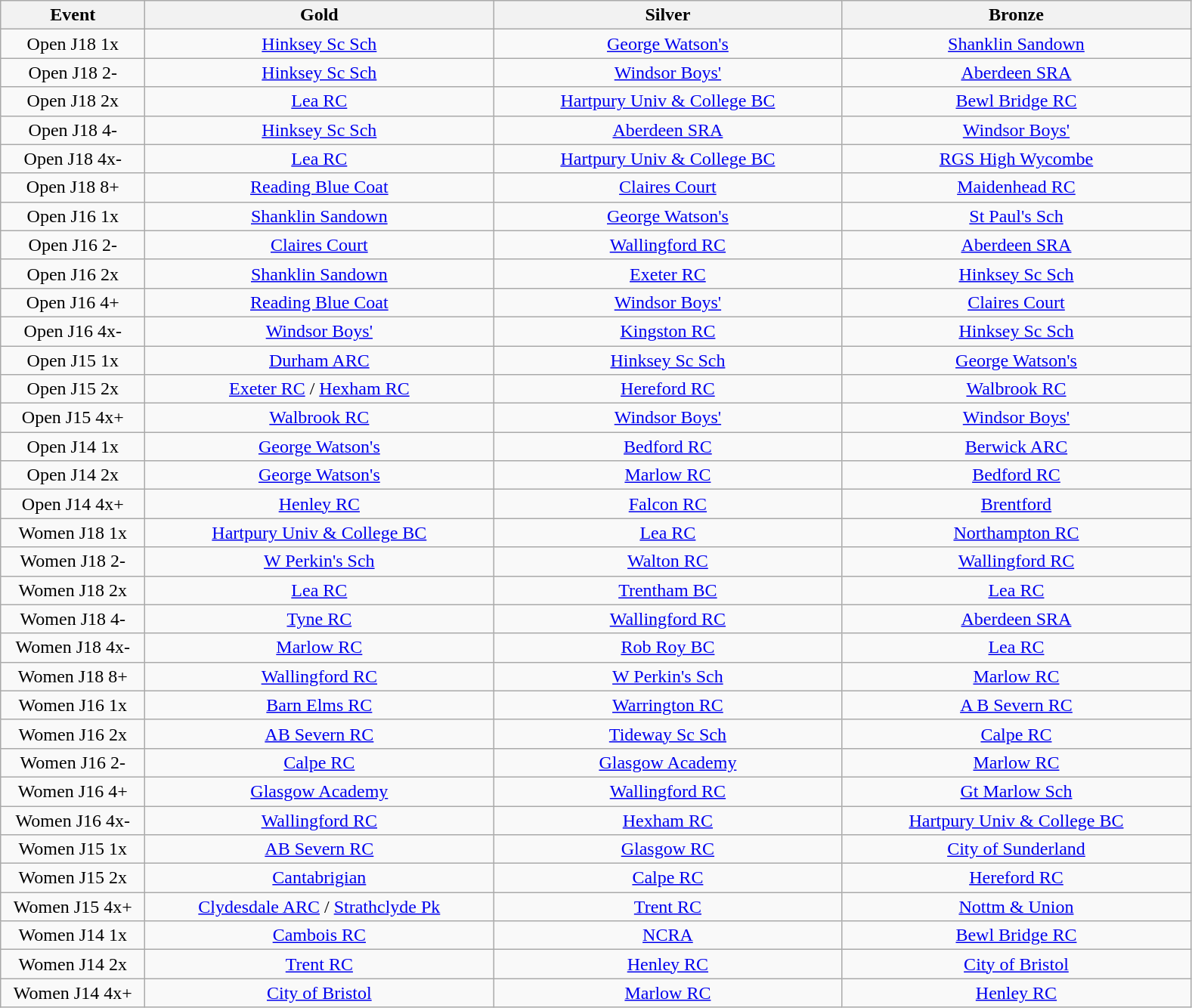<table class="wikitable" style="text-align:center">
<tr>
<th width=120>Event</th>
<th width=300>Gold</th>
<th width=300>Silver</th>
<th width=300>Bronze</th>
</tr>
<tr>
<td>Open J18 1x</td>
<td><a href='#'>Hinksey Sc Sch</a></td>
<td><a href='#'>George Watson's</a></td>
<td><a href='#'>Shanklin Sandown</a></td>
</tr>
<tr>
<td>Open J18 2-</td>
<td><a href='#'>Hinksey Sc Sch</a></td>
<td><a href='#'>Windsor Boys'</a></td>
<td><a href='#'>Aberdeen SRA</a></td>
</tr>
<tr>
<td>Open J18 2x</td>
<td><a href='#'>Lea RC</a></td>
<td><a href='#'>Hartpury Univ & College BC</a></td>
<td><a href='#'>Bewl Bridge RC</a></td>
</tr>
<tr>
<td>Open J18 4-</td>
<td><a href='#'>Hinksey Sc Sch</a></td>
<td><a href='#'>Aberdeen SRA</a></td>
<td><a href='#'>Windsor Boys'</a></td>
</tr>
<tr>
<td>Open J18 4x-</td>
<td><a href='#'>Lea RC</a></td>
<td><a href='#'>Hartpury Univ & College BC</a></td>
<td><a href='#'>RGS High Wycombe</a></td>
</tr>
<tr>
<td>Open J18 8+</td>
<td><a href='#'>Reading Blue Coat</a></td>
<td><a href='#'>Claires Court</a></td>
<td><a href='#'>Maidenhead RC</a></td>
</tr>
<tr>
<td>Open J16 1x</td>
<td><a href='#'>Shanklin Sandown</a></td>
<td><a href='#'>George Watson's</a></td>
<td><a href='#'>St Paul's Sch</a></td>
</tr>
<tr>
<td>Open J16 2-</td>
<td><a href='#'>Claires Court</a></td>
<td><a href='#'>Wallingford RC</a></td>
<td><a href='#'>Aberdeen SRA</a></td>
</tr>
<tr>
<td>Open J16 2x</td>
<td><a href='#'>Shanklin Sandown</a></td>
<td><a href='#'>Exeter RC</a></td>
<td><a href='#'>Hinksey Sc Sch</a></td>
</tr>
<tr>
<td>Open J16 4+</td>
<td><a href='#'>Reading Blue Coat</a></td>
<td><a href='#'>Windsor Boys'</a></td>
<td><a href='#'>Claires Court</a></td>
</tr>
<tr>
<td>Open J16 4x-</td>
<td><a href='#'>Windsor Boys'</a></td>
<td><a href='#'>Kingston RC</a></td>
<td><a href='#'>Hinksey Sc Sch</a></td>
</tr>
<tr>
<td>Open J15 1x</td>
<td><a href='#'>Durham ARC</a></td>
<td><a href='#'>Hinksey Sc Sch</a></td>
<td><a href='#'>George Watson's</a></td>
</tr>
<tr>
<td>Open J15 2x</td>
<td><a href='#'>Exeter RC</a> / <a href='#'>Hexham RC</a></td>
<td><a href='#'>Hereford RC</a></td>
<td><a href='#'>Walbrook RC</a></td>
</tr>
<tr>
<td>Open J15 4x+</td>
<td><a href='#'>Walbrook RC</a></td>
<td><a href='#'>Windsor Boys'</a></td>
<td><a href='#'>Windsor Boys'</a></td>
</tr>
<tr>
<td>Open J14 1x</td>
<td><a href='#'>George Watson's</a></td>
<td><a href='#'>Bedford RC</a></td>
<td><a href='#'>Berwick ARC</a></td>
</tr>
<tr>
<td>Open J14 2x</td>
<td><a href='#'>George Watson's</a></td>
<td><a href='#'>Marlow RC</a></td>
<td><a href='#'>Bedford RC</a></td>
</tr>
<tr>
<td>Open J14 4x+</td>
<td><a href='#'>Henley RC</a></td>
<td><a href='#'>Falcon RC</a></td>
<td><a href='#'>Brentford</a></td>
</tr>
<tr>
<td>Women J18 1x</td>
<td><a href='#'>Hartpury Univ & College BC</a></td>
<td><a href='#'>Lea RC</a></td>
<td><a href='#'>Northampton RC</a></td>
</tr>
<tr>
<td>Women J18 2-</td>
<td><a href='#'>W Perkin's Sch</a></td>
<td><a href='#'>Walton RC</a></td>
<td><a href='#'>Wallingford RC</a></td>
</tr>
<tr>
<td>Women J18 2x</td>
<td><a href='#'>Lea RC</a></td>
<td><a href='#'>Trentham BC</a></td>
<td><a href='#'>Lea RC</a></td>
</tr>
<tr>
<td>Women J18 4-</td>
<td><a href='#'>Tyne RC</a></td>
<td><a href='#'>Wallingford RC</a></td>
<td><a href='#'>Aberdeen SRA</a></td>
</tr>
<tr>
<td>Women J18 4x-</td>
<td><a href='#'>Marlow RC</a></td>
<td><a href='#'>Rob Roy BC</a></td>
<td><a href='#'>Lea RC</a></td>
</tr>
<tr>
<td>Women J18 8+</td>
<td><a href='#'>Wallingford RC</a></td>
<td><a href='#'>W Perkin's Sch</a></td>
<td><a href='#'>Marlow RC</a></td>
</tr>
<tr>
<td>Women J16 1x</td>
<td><a href='#'>Barn Elms RC</a></td>
<td><a href='#'>Warrington RC</a></td>
<td><a href='#'>A B Severn RC</a></td>
</tr>
<tr>
<td>Women J16 2x</td>
<td><a href='#'>AB Severn RC</a></td>
<td><a href='#'>Tideway Sc Sch</a></td>
<td><a href='#'>Calpe RC</a></td>
</tr>
<tr>
<td>Women J16 2-</td>
<td><a href='#'>Calpe RC</a></td>
<td><a href='#'>Glasgow Academy</a></td>
<td><a href='#'>Marlow RC</a></td>
</tr>
<tr>
<td>Women J16 4+</td>
<td><a href='#'>Glasgow Academy</a></td>
<td><a href='#'>Wallingford RC</a></td>
<td><a href='#'>Gt Marlow Sch</a></td>
</tr>
<tr>
<td>Women J16 4x-</td>
<td><a href='#'>Wallingford RC</a></td>
<td><a href='#'>Hexham RC</a></td>
<td><a href='#'>Hartpury Univ & College BC</a></td>
</tr>
<tr>
<td>Women J15 1x</td>
<td><a href='#'>AB Severn RC</a></td>
<td><a href='#'>Glasgow RC</a></td>
<td><a href='#'>City of Sunderland</a></td>
</tr>
<tr>
<td>Women J15 2x</td>
<td><a href='#'>Cantabrigian</a></td>
<td><a href='#'>Calpe RC</a></td>
<td><a href='#'>Hereford RC</a></td>
</tr>
<tr>
<td>Women J15 4x+</td>
<td><a href='#'>Clydesdale ARC</a> / <a href='#'>Strathclyde Pk</a></td>
<td><a href='#'>Trent RC</a></td>
<td><a href='#'>Nottm & Union</a></td>
</tr>
<tr>
<td>Women J14 1x</td>
<td><a href='#'>Cambois RC</a></td>
<td><a href='#'>NCRA</a></td>
<td><a href='#'>Bewl Bridge RC</a></td>
</tr>
<tr>
<td>Women J14 2x</td>
<td><a href='#'>Trent RC</a></td>
<td><a href='#'>Henley RC</a></td>
<td><a href='#'>City of Bristol</a></td>
</tr>
<tr>
<td>Women J14 4x+</td>
<td><a href='#'>City of Bristol</a></td>
<td><a href='#'>Marlow RC</a></td>
<td><a href='#'>Henley RC</a></td>
</tr>
</table>
